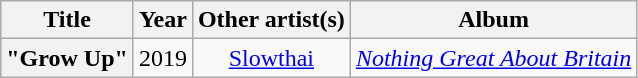<table class="wikitable plainrowheaders" style="text-align:center;">
<tr>
<th scope="col">Title</th>
<th scope="col">Year</th>
<th scope="col">Other artist(s)</th>
<th scope="col">Album</th>
</tr>
<tr>
<th scope="row">"Grow Up"</th>
<td>2019</td>
<td><a href='#'>Slowthai</a></td>
<td><em><a href='#'>Nothing Great About Britain</a></em></td>
</tr>
</table>
